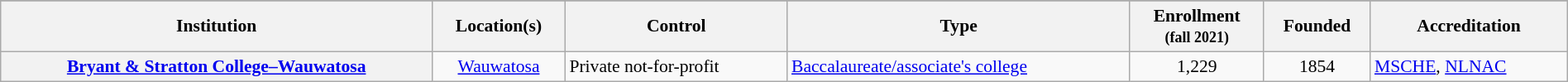<table class="wikitable sortable plainrowheaders" style="text-align:left; width:100%; font-size:90%">
<tr>
</tr>
<tr>
<th scope="col">Institution</th>
<th scope="col">Location(s)</th>
<th scope="col">Control</th>
<th scope="col">Type</th>
<th scope="col">Enrollment<br><small>(fall 2021)</small></th>
<th scope="col">Founded</th>
<th scope="col">Accreditation</th>
</tr>
<tr>
<th scope="row"><a href='#'>Bryant & Stratton College–Wauwatosa</a></th>
<td align="center"><a href='#'>Wauwatosa</a></td>
<td>Private not-for-profit</td>
<td><a href='#'>Baccalaureate/associate's college</a></td>
<td align="center">1,229</td>
<td align="center">1854</td>
<td><a href='#'>MSCHE</a>, <a href='#'>NLNAC</a></td>
</tr>
</table>
